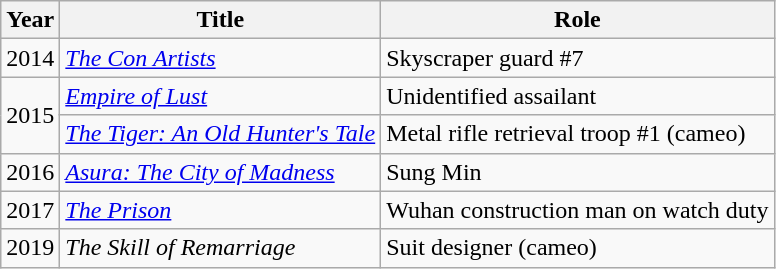<table class="wikitable sortable">
<tr>
<th>Year</th>
<th>Title</th>
<th>Role</th>
</tr>
<tr>
<td>2014</td>
<td><em><a href='#'>The Con Artists</a></em></td>
<td>Skyscraper guard #7</td>
</tr>
<tr>
<td rowspan="2">2015</td>
<td><em><a href='#'>Empire of Lust</a></em></td>
<td>Unidentified assailant</td>
</tr>
<tr>
<td><em><a href='#'>The Tiger: An Old Hunter's Tale</a></em></td>
<td>Metal rifle retrieval troop #1 (cameo)</td>
</tr>
<tr>
<td>2016</td>
<td><em><a href='#'>Asura: The City of Madness</a></em></td>
<td>Sung Min</td>
</tr>
<tr>
<td>2017</td>
<td><em><a href='#'>The Prison</a></em></td>
<td>Wuhan construction man on watch duty</td>
</tr>
<tr>
<td>2019</td>
<td><em>The Skill of Remarriage</em></td>
<td>Suit designer (cameo)</td>
</tr>
</table>
